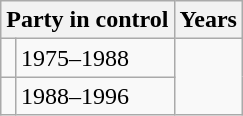<table class="wikitable">
<tr>
<th colspan="2">Party in control</th>
<th>Years</th>
</tr>
<tr>
<td></td>
<td>1975–1988</td>
</tr>
<tr>
<td></td>
<td>1988–1996</td>
</tr>
</table>
